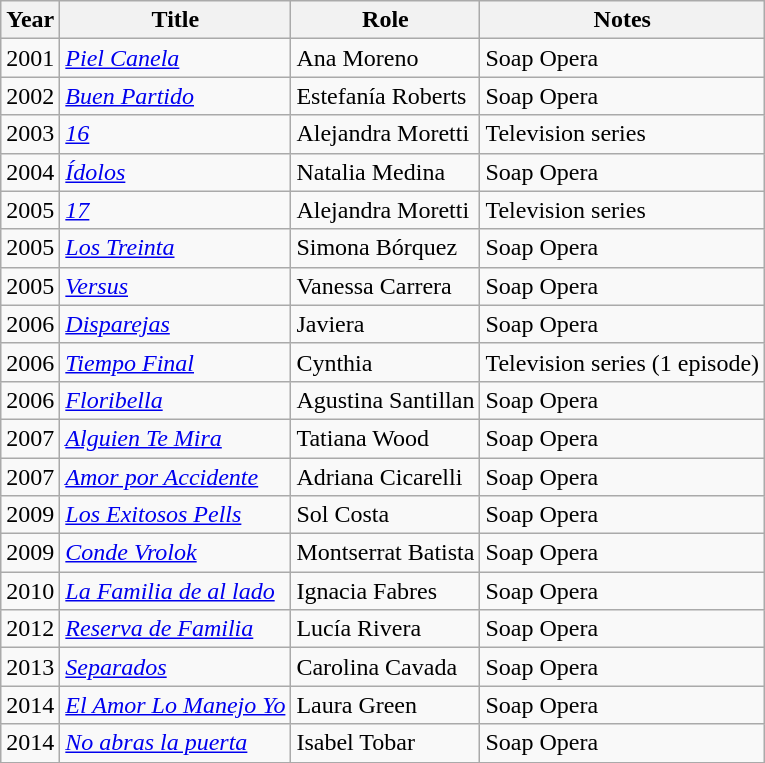<table class="wikitable sortable">
<tr>
<th>Year</th>
<th>Title</th>
<th>Role</th>
<th class="unsortable">Notes</th>
</tr>
<tr>
<td>2001</td>
<td><em><a href='#'>Piel Canela</a></em></td>
<td>Ana Moreno</td>
<td>Soap Opera</td>
</tr>
<tr>
<td>2002</td>
<td><em><a href='#'>Buen Partido</a></em></td>
<td>Estefanía Roberts</td>
<td>Soap Opera</td>
</tr>
<tr>
<td>2003</td>
<td><em><a href='#'>16</a></em></td>
<td>Alejandra Moretti</td>
<td>Television series</td>
</tr>
<tr>
<td>2004</td>
<td><em><a href='#'>Ídolos</a></em></td>
<td>Natalia Medina</td>
<td>Soap Opera</td>
</tr>
<tr>
<td>2005</td>
<td><em><a href='#'>17</a></em></td>
<td>Alejandra Moretti</td>
<td>Television series</td>
</tr>
<tr>
<td>2005</td>
<td><em><a href='#'>Los Treinta</a></em></td>
<td>Simona Bórquez</td>
<td>Soap Opera</td>
</tr>
<tr>
<td>2005</td>
<td><em><a href='#'>Versus</a></em></td>
<td>Vanessa Carrera</td>
<td>Soap Opera</td>
</tr>
<tr>
<td>2006</td>
<td><em><a href='#'>Disparejas</a></em></td>
<td>Javiera</td>
<td>Soap Opera</td>
</tr>
<tr>
<td>2006</td>
<td><em><a href='#'>Tiempo Final</a></em></td>
<td>Cynthia</td>
<td>Television series (1 episode)</td>
</tr>
<tr>
<td>2006</td>
<td><em><a href='#'>Floribella</a></em></td>
<td>Agustina Santillan</td>
<td>Soap Opera</td>
</tr>
<tr>
<td>2007</td>
<td><em><a href='#'>Alguien Te Mira</a></em></td>
<td>Tatiana Wood</td>
<td>Soap Opera</td>
</tr>
<tr>
<td>2007</td>
<td><em><a href='#'>Amor por Accidente</a></em></td>
<td>Adriana Cicarelli</td>
<td>Soap Opera</td>
</tr>
<tr>
<td>2009</td>
<td><em><a href='#'>Los Exitosos Pells</a></em></td>
<td>Sol Costa</td>
<td>Soap Opera</td>
</tr>
<tr>
<td>2009</td>
<td><em><a href='#'>Conde Vrolok</a></em></td>
<td>Montserrat Batista</td>
<td>Soap Opera</td>
</tr>
<tr>
<td>2010</td>
<td><em><a href='#'>La Familia de al lado</a></em></td>
<td>Ignacia Fabres</td>
<td>Soap Opera</td>
</tr>
<tr>
<td>2012</td>
<td><em><a href='#'>Reserva de Familia</a></em></td>
<td>Lucía Rivera</td>
<td>Soap Opera</td>
</tr>
<tr>
<td>2013</td>
<td><em><a href='#'>Separados</a></em></td>
<td>Carolina Cavada</td>
<td>Soap Opera</td>
</tr>
<tr>
<td>2014</td>
<td><em><a href='#'>El Amor Lo Manejo Yo</a></em></td>
<td>Laura Green</td>
<td>Soap Opera</td>
</tr>
<tr>
<td>2014</td>
<td><em><a href='#'>No abras la puerta</a></em></td>
<td>Isabel Tobar</td>
<td>Soap Opera</td>
</tr>
</table>
